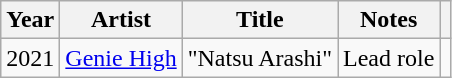<table class="wikitable sortable">
<tr>
<th>Year</th>
<th>Artist</th>
<th>Title</th>
<th>Notes</th>
<th class="unsortable"></th>
</tr>
<tr>
<td>2021</td>
<td><a href='#'>Genie High</a></td>
<td>"Natsu Arashi"</td>
<td>Lead role</td>
<td></td>
</tr>
</table>
